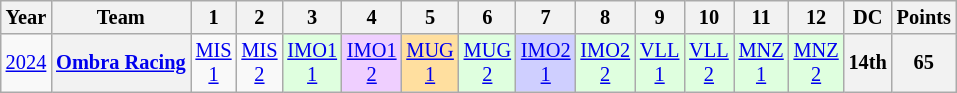<table class="wikitable" style="text-align:center; font-size:85%">
<tr>
<th>Year</th>
<th>Team</th>
<th>1</th>
<th>2</th>
<th>3</th>
<th>4</th>
<th>5</th>
<th>6</th>
<th>7</th>
<th>8</th>
<th>9</th>
<th>10</th>
<th>11</th>
<th>12</th>
<th>DC</th>
<th>Points</th>
</tr>
<tr>
<td><a href='#'>2024</a></td>
<th><a href='#'>Ombra Racing</a></th>
<td style="background:#;"><a href='#'>MIS<br>1</a></td>
<td style="background:#;"><a href='#'>MIS<br>2</a></td>
<td style="background:#DFFFDF;"><a href='#'>IMO1<br>1</a><br></td>
<td style="background:#EFCFFF;"><a href='#'>IMO1<br>2</a><br></td>
<td style="background:#FFDF9F;"><a href='#'>MUG<br>1</a><br></td>
<td style="background:#DFFFDF;"><a href='#'>MUG<br>2</a><br></td>
<td style="background:#CFCFFF;"><a href='#'>IMO2<br>1</a><br></td>
<td style="background:#DFFFDF;"><a href='#'>IMO2<br>2</a><br></td>
<td style="background:#DFFFDF;"><a href='#'>VLL<br>1</a><br></td>
<td style="background:#DFFFDF;"><a href='#'>VLL<br>2</a><br></td>
<td style="background:#DFFFDF;"><a href='#'>MNZ<br>1</a><br></td>
<td style="background:#DFFFDF;"><a href='#'>MNZ<br>2</a><br></td>
<th style="background:#;">14th</th>
<th style="background:#;">65</th>
</tr>
</table>
